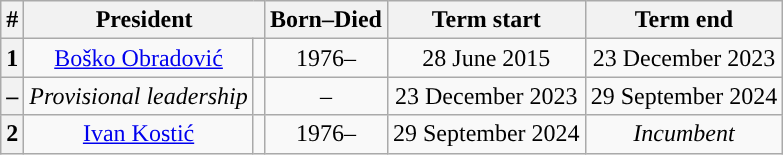<table class="wikitable" style="text-align:center">
<tr ->
<th>#</th>
<th colspan="2">President</th>
<th>Born–Died</th>
<th>Term start</th>
<th>Term end</th>
</tr>
<tr>
<th style="background:">1</th>
<td><a href='#'>Boško Obradović</a></td>
<td></td>
<td>1976–</td>
<td>28 June 2015</td>
<td>23 December 2023</td>
</tr>
<tr>
<th style="background:">–</th>
<td><em>Provisional leadership</em></td>
<td></td>
<td>–</td>
<td>23 December 2023</td>
<td>29 September 2024</td>
</tr>
<tr>
<th style="background:">2</th>
<td><a href='#'>Ivan Kostić</a></td>
<td></td>
<td>1976–</td>
<td>29 September 2024</td>
<td><em>Incumbent</em></td>
</tr>
</table>
